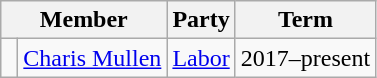<table class="wikitable">
<tr>
<th colspan="2">Member</th>
<th>Party</th>
<th>Term</th>
</tr>
<tr>
<td> </td>
<td><a href='#'>Charis Mullen</a></td>
<td><a href='#'>Labor</a></td>
<td>2017–present</td>
</tr>
</table>
